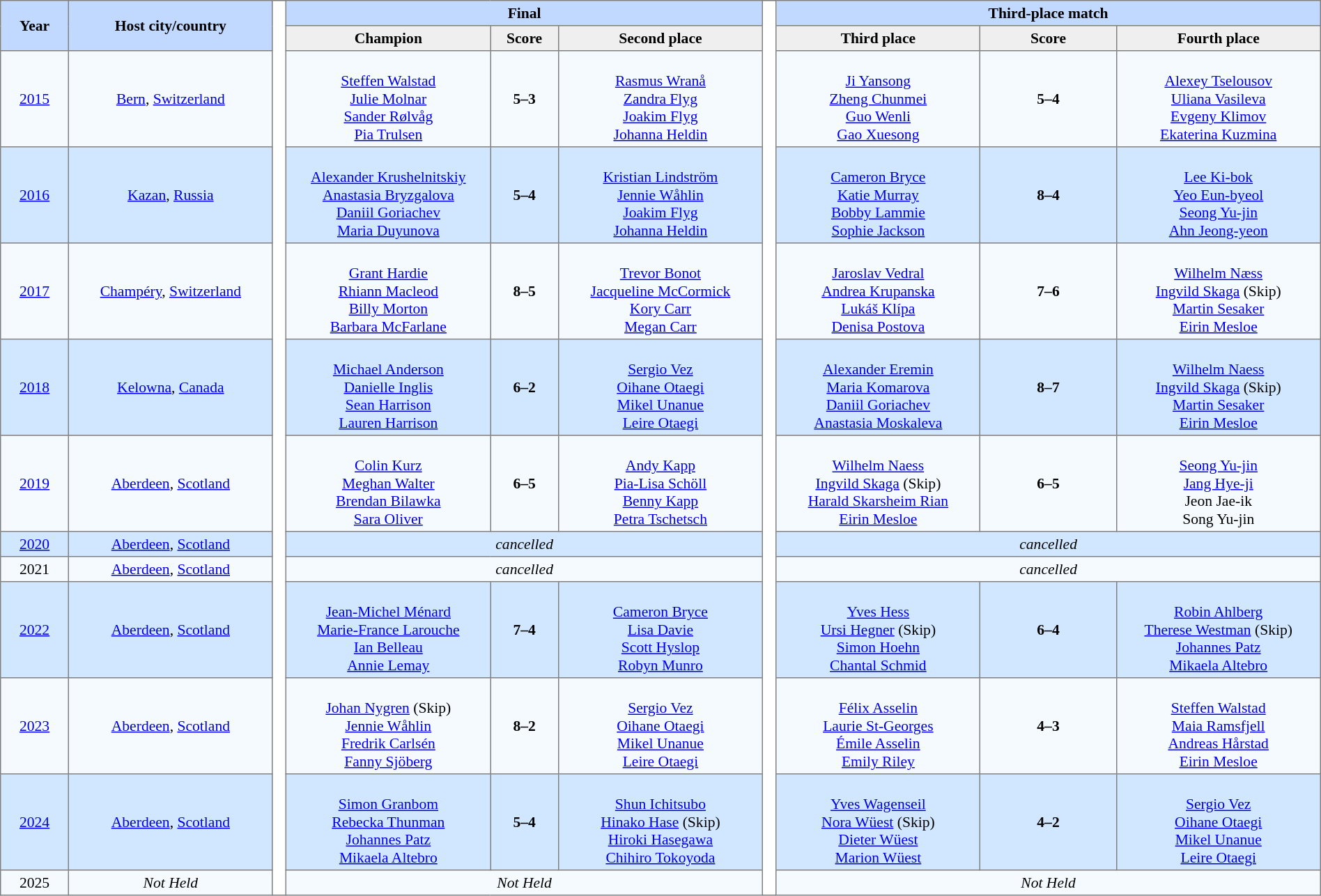<table border=1 style="border-collapse:collapse; font-size:90%;" cellpadding=3 cellspacing=0 width=100%>
<tr bgcolor=#C1D8FF>
<th rowspan=2 width=5%>Year</th>
<th rowspan=2 width=15%>Host city/country</th>
<th width=1% rowspan=13 bgcolor=ffffff></th>
<th colspan=3>Final</th>
<th width=1% rowspan=13 bgcolor=ffffff></th>
<th colspan=3>Third-place match</th>
</tr>
<tr bgcolor=#EFEFEF>
<th width=15%>Champion</th>
<th width=5%>Score</th>
<th width=15%>Second place</th>
<th width=15%>Third place</th>
<th width=10%>Score</th>
<th width=15%>Fourth place</th>
</tr>
<tr align=center bgcolor=#F5FAFF>
<td><a href='#'>2015</a></td>
<td><a href='#'>Bern</a>, <a href='#'>Switzerland</a></td>
<td> <br> <a href='#'>Steffen Walstad</a> <br> <a href='#'>Julie Molnar</a> <br> <a href='#'>Sander Rølvåg</a> <br> <a href='#'>Pia Trulsen</a></td>
<td><strong>5–3</strong></td>
<td> <br> <a href='#'>Rasmus Wranå</a> <br> <a href='#'>Zandra Flyg</a> <br> <a href='#'>Joakim Flyg</a> <br> <a href='#'>Johanna Heldin</a></td>
<td> <br> <a href='#'>Ji Yansong</a> <br> <a href='#'>Zheng Chunmei</a> <br> <a href='#'>Guo Wenli</a> <br> <a href='#'>Gao Xuesong</a></td>
<td><strong>5–4</strong></td>
<td> <br> <a href='#'>Alexey Tselousov</a> <br> <a href='#'>Uliana Vasileva</a> <br> <a href='#'>Evgeny Klimov</a> <br> <a href='#'>Ekaterina Kuzmina</a></td>
</tr>
<tr align=center bgcolor=#D0E7FF>
<td><a href='#'>2016</a></td>
<td><a href='#'>Kazan</a>, <a href='#'>Russia</a></td>
<td> <br> <a href='#'>Alexander Krushelnitskiy</a> <br> <a href='#'>Anastasia Bryzgalova</a> <br> <a href='#'>Daniil Goriachev</a> <br> <a href='#'>Maria Duyunova</a></td>
<td><strong>5–4</strong></td>
<td> <br> <a href='#'>Kristian Lindström</a> <br> <a href='#'>Jennie Wåhlin</a> <br> <a href='#'>Joakim Flyg</a> <br> <a href='#'>Johanna Heldin</a></td>
<td> <br> <a href='#'>Cameron Bryce</a> <br> <a href='#'>Katie Murray</a> <br> <a href='#'>Bobby Lammie</a> <br> <a href='#'>Sophie Jackson</a></td>
<td><strong>8–4</strong></td>
<td> <br> <a href='#'>Lee Ki-bok</a> <br> <a href='#'>Yeo Eun-byeol</a> <br> <a href='#'>Seong Yu-jin</a> <br> <a href='#'>Ahn Jeong-yeon</a></td>
</tr>
<tr align=center bgcolor=#F5FAFF>
<td><a href='#'>2017</a></td>
<td><a href='#'>Champéry</a>, <a href='#'>Switzerland</a></td>
<td> <br> <a href='#'>Grant Hardie</a> <br> <a href='#'>Rhiann Macleod</a> <br> <a href='#'>Billy Morton</a> <br> <a href='#'>Barbara McFarlane</a></td>
<td><strong>8–5</strong></td>
<td> <br> <a href='#'>Trevor Bonot</a> <br> <a href='#'>Jacqueline McCormick</a> <br> <a href='#'>Kory Carr</a> <br> <a href='#'>Megan Carr</a></td>
<td> <br> <a href='#'>Jaroslav Vedral</a> <br> <a href='#'>Andrea Krupanska</a> <br> <a href='#'>Lukáš Klípa</a> <br> <a href='#'>Denisa Postova</a></td>
<td><strong>7–6</strong></td>
<td> <br> <a href='#'>Wilhelm Næss</a> <br> <a href='#'>Ingvild Skaga</a> (Skip) <br> <a href='#'>Martin Sesaker</a> <br> <a href='#'>Eirin Mesloe</a></td>
</tr>
<tr align=center bgcolor=#D0E7FF>
<td><a href='#'>2018</a></td>
<td><a href='#'>Kelowna</a>, <a href='#'>Canada</a></td>
<td> <br> <a href='#'>Michael Anderson</a><br> <a href='#'>Danielle Inglis</a><br> <a href='#'>Sean Harrison</a><br> <a href='#'>Lauren Harrison</a></td>
<td><strong>6–2</strong></td>
<td> <br> <a href='#'>Sergio Vez</a><br> <a href='#'>Oihane Otaegi</a><br> <a href='#'>Mikel Unanue</a><br> <a href='#'>Leire Otaegi</a></td>
<td> <br> <a href='#'>Alexander Eremin</a><br> <a href='#'>Maria Komarova</a><br> <a href='#'>Daniil Goriachev</a><br> <a href='#'>Anastasia Moskaleva</a></td>
<td><strong>8–7</strong></td>
<td> <br> <a href='#'>Wilhelm Naess</a><br> <a href='#'>Ingvild Skaga</a> (Skip) <br> <a href='#'>Martin Sesaker</a><br> <a href='#'>Eirin Mesloe</a></td>
</tr>
<tr align=center bgcolor= #F5FAFF>
<td><a href='#'>2019</a></td>
<td><a href='#'>Aberdeen</a>, <a href='#'>Scotland</a></td>
<td> <br> <a href='#'>Colin Kurz</a><br> <a href='#'>Meghan Walter</a><br> <a href='#'>Brendan Bilawka</a><br> <a href='#'>Sara Oliver</a></td>
<td><strong>6–5</strong></td>
<td> <br> <a href='#'>Andy Kapp</a><br> <a href='#'>Pia-Lisa Schöll</a><br> <a href='#'>Benny Kapp</a><br> <a href='#'>Petra Tschetsch</a></td>
<td> <br> <a href='#'>Wilhelm Naess</a><br> <a href='#'>Ingvild Skaga</a> (Skip) <br> <a href='#'>Harald Skarsheim Rian</a><br> <a href='#'>Eirin Mesloe</a></td>
<td><strong>6–5</strong></td>
<td> <br> <a href='#'>Seong Yu-jin</a><br> <a href='#'>Jang Hye-ji</a><br> Jeon Jae-ik<br> Song Yu-jin</td>
</tr>
<tr align=center bgcolor=D0E7FF>
<td><a href='#'>2020</a></td>
<td><a href='#'>Aberdeen</a>, <a href='#'>Scotland</a></td>
<td colspan=3><em>cancelled</em></td>
<td colspan=3><em>cancelled</em></td>
</tr>
<tr align=center bgcolor=#F5FAFF>
<td>2021</td>
<td><a href='#'>Aberdeen</a>, <a href='#'>Scotland</a></td>
<td colspan=3><em>cancelled</em></td>
<td colspan=3><em>cancelled</em></td>
</tr>
<tr align=center bgcolor=D0E7FF>
<td><a href='#'>2022</a></td>
<td><a href='#'>Aberdeen</a>, <a href='#'>Scotland</a></td>
<td><br><a href='#'>Jean-Michel Ménard</a><br><a href='#'>Marie-France Larouche</a><br><a href='#'>Ian Belleau</a><br><a href='#'>Annie Lemay</a></td>
<td><strong>7–4</strong></td>
<td><br><a href='#'>Cameron Bryce</a><br><a href='#'>Lisa Davie</a><br><a href='#'>Scott Hyslop</a><br><a href='#'>Robyn Munro</a></td>
<td><br><a href='#'>Yves Hess</a><br><a href='#'>Ursi Hegner</a> (Skip)<br><a href='#'>Simon Hoehn</a><br><a href='#'>Chantal Schmid</a></td>
<td><strong>6–4</strong></td>
<td><br><a href='#'>Robin Ahlberg</a><br><a href='#'>Therese Westman</a> (Skip)<br><a href='#'>Johannes Patz</a><br><a href='#'>Mikaela Altebro</a></td>
</tr>
<tr align=center bgcolor=#F5FAFF>
<td><a href='#'>2023</a></td>
<td><a href='#'>Aberdeen</a>, <a href='#'>Scotland</a></td>
<td><br><a href='#'>Johan Nygren</a> (Skip)<br><a href='#'>Jennie Wåhlin</a><br><a href='#'>Fredrik Carlsén</a><br><a href='#'>Fanny Sjöberg</a></td>
<td><strong>8–2</strong></td>
<td> <br> <a href='#'>Sergio Vez</a><br> <a href='#'>Oihane Otaegi</a><br> <a href='#'>Mikel Unanue</a><br> <a href='#'>Leire Otaegi</a></td>
<td> <br> <a href='#'>Félix Asselin</a> <br> <a href='#'>Laurie St-Georges</a> <br> <a href='#'>Émile Asselin</a> <br> <a href='#'>Emily Riley</a></td>
<td><strong>4–3</strong></td>
<td> <br> <a href='#'>Steffen Walstad</a> <br> <a href='#'>Maia Ramsfjell</a> <br> <a href='#'>Andreas Hårstad</a> <br> <a href='#'>Eirin Mesloe</a></td>
</tr>
<tr align=center bgcolor=#D0E7FF>
<td><a href='#'>2024</a></td>
<td><a href='#'>Aberdeen</a>, <a href='#'>Scotland</a></td>
<td> <br> <a href='#'>Simon Granbom</a> <br> <a href='#'>Rebecka Thunman</a> <br> <a href='#'>Johannes Patz</a> <br> <a href='#'>Mikaela Altebro</a></td>
<td><strong>5–4</strong></td>
<td> <br> <a href='#'>Shun Ichitsubo</a> <br> <a href='#'>Hinako Hase</a> (Skip) <br> <a href='#'>Hiroki Hasegawa</a> <br> <a href='#'>Chihiro Tokoyoda</a></td>
<td> <br> <a href='#'>Yves Wagenseil</a> <br> <a href='#'>Nora Wüest</a> (Skip) <br> <a href='#'>Dieter Wüest</a> <br> <a href='#'>Marion Wüest</a></td>
<td><strong>4–2</strong></td>
<td> <br> <a href='#'>Sergio Vez</a> <br> <a href='#'>Oihane Otaegi</a> <br> <a href='#'>Mikel Unanue</a> <br> <a href='#'>Leire Otaegi</a></td>
</tr>
<tr align=center bgcolor=#F5FAFF>
<td>2025</td>
<td><em>Not Held</em></td>
<td colspan=3><em>Not Held</em></td>
<td colspan=3><em>Not Held</em></td>
</tr>
</table>
